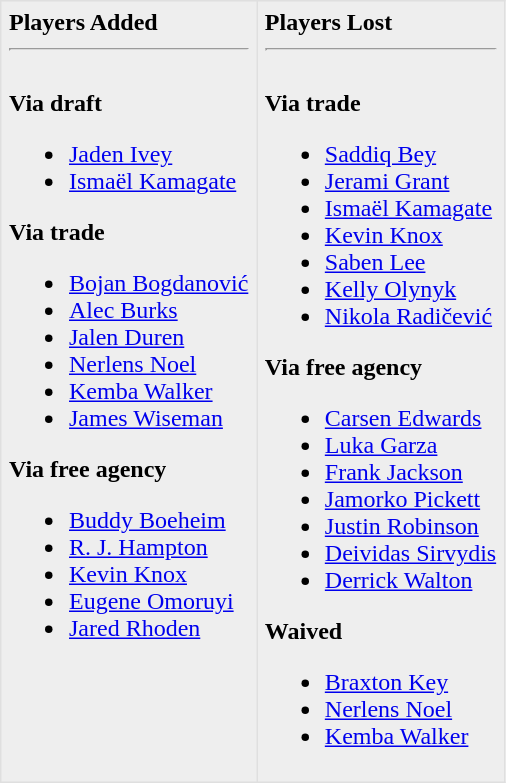<table border=1 style="border-collapse:collapse; background-color:#eeeeee" bordercolor="#DFDFDF" cellpadding="5">
<tr>
<td valign="top"><strong>Players Added</strong> <hr><br><strong>Via draft</strong><ul><li><a href='#'>Jaden Ivey</a></li><li><a href='#'>Ismaël Kamagate</a></li></ul><strong>Via trade</strong><ul><li><a href='#'>Bojan Bogdanović</a></li><li><a href='#'>Alec Burks</a></li><li><a href='#'>Jalen Duren</a></li><li><a href='#'>Nerlens Noel</a></li><li><a href='#'>Kemba Walker</a></li><li><a href='#'>James Wiseman</a></li></ul><strong>Via free agency</strong><ul><li><a href='#'>Buddy Boeheim</a></li><li><a href='#'>R. J. Hampton</a></li><li><a href='#'>Kevin Knox</a></li><li><a href='#'>Eugene Omoruyi</a></li><li><a href='#'>Jared Rhoden</a></li></ul></td>
<td valign="top"><strong>Players Lost</strong> <hr><br><strong>Via trade</strong><ul><li><a href='#'>Saddiq Bey</a></li><li><a href='#'>Jerami Grant</a></li><li><a href='#'>Ismaël Kamagate</a></li><li><a href='#'>Kevin Knox</a></li><li><a href='#'>Saben Lee</a></li><li><a href='#'>Kelly Olynyk</a></li><li><a href='#'>Nikola Radičević</a></li></ul><strong>Via free agency</strong><ul><li><a href='#'>Carsen Edwards</a></li><li><a href='#'>Luka Garza</a></li><li><a href='#'>Frank Jackson</a></li><li><a href='#'>Jamorko Pickett</a></li><li><a href='#'>Justin Robinson</a></li><li><a href='#'>Deividas Sirvydis</a></li><li><a href='#'>Derrick Walton</a></li></ul>
<strong>Waived</strong><ul><li><a href='#'>Braxton Key</a></li><li><a href='#'>Nerlens Noel</a></li><li><a href='#'>Kemba Walker</a></li></ul></td>
</tr>
</table>
